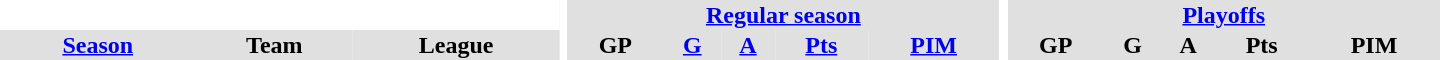<table border="0" cellpadding="1" cellspacing="0" style="text-align:center; width:60em">
<tr bgcolor="#e0e0e0">
<th colspan="3" bgcolor="#ffffff"></th>
<th rowspan="99" bgcolor="#ffffff"></th>
<th colspan="5"><a href='#'>Regular season</a></th>
<th rowspan="99" bgcolor="#ffffff"></th>
<th colspan="5"><a href='#'>Playoffs</a></th>
</tr>
<tr bgcolor="#e0e0e0">
<th><a href='#'>Season</a></th>
<th>Team</th>
<th>League</th>
<th>GP</th>
<th><a href='#'>G</a></th>
<th><a href='#'>A</a></th>
<th><a href='#'>Pts</a></th>
<th><a href='#'>PIM</a></th>
<th>GP</th>
<th>G</th>
<th>A</th>
<th>Pts</th>
<th>PIM</th>
</tr>
</table>
